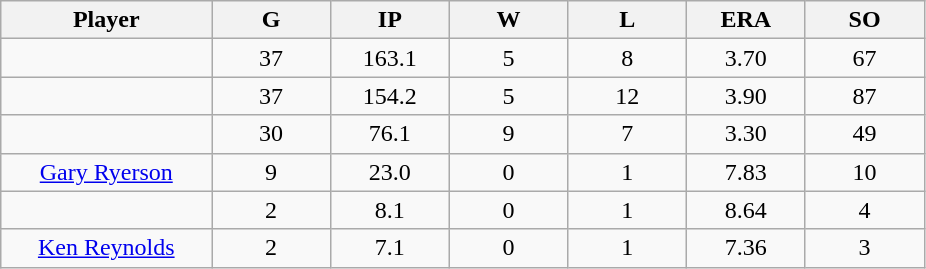<table class="wikitable sortable">
<tr>
<th bgcolor="#DDDDFF" width="16%">Player</th>
<th bgcolor="#DDDDFF" width="9%">G</th>
<th bgcolor="#DDDDFF" width="9%">IP</th>
<th bgcolor="#DDDDFF" width="9%">W</th>
<th bgcolor="#DDDDFF" width="9%">L</th>
<th bgcolor="#DDDDFF" width="9%">ERA</th>
<th bgcolor="#DDDDFF" width="9%">SO</th>
</tr>
<tr align="center">
<td></td>
<td>37</td>
<td>163.1</td>
<td>5</td>
<td>8</td>
<td>3.70</td>
<td>67</td>
</tr>
<tr align="center">
<td></td>
<td>37</td>
<td>154.2</td>
<td>5</td>
<td>12</td>
<td>3.90</td>
<td>87</td>
</tr>
<tr align="center">
<td></td>
<td>30</td>
<td>76.1</td>
<td>9</td>
<td>7</td>
<td>3.30</td>
<td>49</td>
</tr>
<tr align="center">
<td><a href='#'>Gary Ryerson</a></td>
<td>9</td>
<td>23.0</td>
<td>0</td>
<td>1</td>
<td>7.83</td>
<td>10</td>
</tr>
<tr align=center>
<td></td>
<td>2</td>
<td>8.1</td>
<td>0</td>
<td>1</td>
<td>8.64</td>
<td>4</td>
</tr>
<tr align="center">
<td><a href='#'>Ken Reynolds</a></td>
<td>2</td>
<td>7.1</td>
<td>0</td>
<td>1</td>
<td>7.36</td>
<td>3</td>
</tr>
</table>
